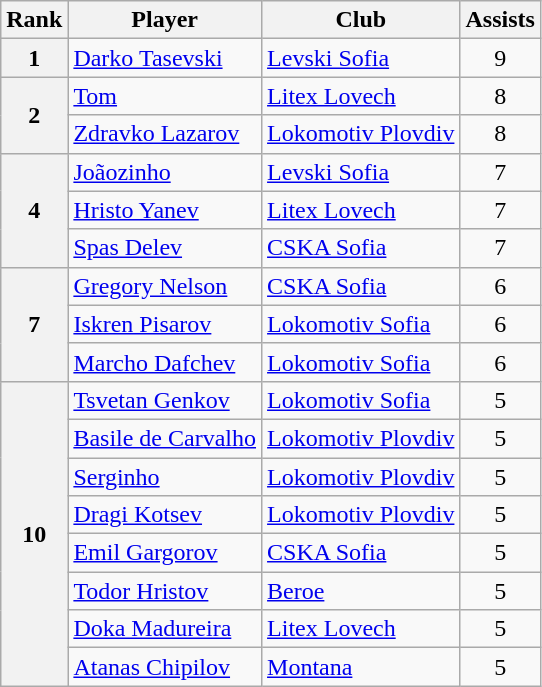<table class="wikitable" style="text-align:center">
<tr>
<th>Rank</th>
<th>Player</th>
<th>Club</th>
<th>Assists</th>
</tr>
<tr>
<th>1</th>
<td align="left"> <a href='#'>Darko Tasevski</a></td>
<td align="left"><a href='#'>Levski Sofia</a></td>
<td>9</td>
</tr>
<tr>
<th rowspan="2">2</th>
<td align="left"> <a href='#'>Tom</a></td>
<td align="left"><a href='#'>Litex Lovech</a></td>
<td>8</td>
</tr>
<tr>
<td align="left"> <a href='#'>Zdravko Lazarov</a></td>
<td align="left"><a href='#'>Lokomotiv Plovdiv</a></td>
<td>8</td>
</tr>
<tr>
<th rowspan="3">4</th>
<td align="left"> <a href='#'>Joãozinho</a></td>
<td align="left"><a href='#'>Levski Sofia</a></td>
<td>7</td>
</tr>
<tr>
<td align="left"> <a href='#'>Hristo Yanev</a></td>
<td align="left"><a href='#'>Litex Lovech</a></td>
<td>7</td>
</tr>
<tr>
<td align="left"> <a href='#'>Spas Delev</a></td>
<td align="left"><a href='#'>CSKA Sofia</a></td>
<td>7</td>
</tr>
<tr>
<th rowspan="3">7</th>
<td align="left"> <a href='#'>Gregory Nelson</a></td>
<td align="left"><a href='#'>CSKA Sofia</a></td>
<td>6</td>
</tr>
<tr>
<td align="left"> <a href='#'>Iskren Pisarov</a></td>
<td align="left"><a href='#'>Lokomotiv Sofia</a></td>
<td>6</td>
</tr>
<tr>
<td align="left"> <a href='#'>Marcho Dafchev</a></td>
<td align="left"><a href='#'>Lokomotiv Sofia</a></td>
<td>6</td>
</tr>
<tr>
<th rowspan="8">10</th>
<td align="left"> <a href='#'>Tsvetan Genkov</a></td>
<td align="left"><a href='#'>Lokomotiv Sofia</a></td>
<td>5</td>
</tr>
<tr>
<td align="left"> <a href='#'>Basile de Carvalho</a></td>
<td align="left"><a href='#'>Lokomotiv Plovdiv</a></td>
<td>5</td>
</tr>
<tr>
<td align="left"> <a href='#'>Serginho</a></td>
<td align="left"><a href='#'>Lokomotiv Plovdiv</a></td>
<td>5</td>
</tr>
<tr>
<td align="left"> <a href='#'>Dragi Kotsev</a></td>
<td align="left"><a href='#'>Lokomotiv Plovdiv</a></td>
<td>5</td>
</tr>
<tr>
<td align="left"> <a href='#'>Emil Gargorov</a></td>
<td align="left"><a href='#'>CSKA Sofia</a></td>
<td>5</td>
</tr>
<tr>
<td align="left"> <a href='#'>Todor Hristov</a></td>
<td align="left"><a href='#'>Beroe</a></td>
<td>5</td>
</tr>
<tr>
<td align="left"> <a href='#'>Doka Madureira</a></td>
<td align="left"><a href='#'>Litex Lovech</a></td>
<td>5</td>
</tr>
<tr>
<td align="left"> <a href='#'>Atanas Chipilov</a></td>
<td align="left"><a href='#'>Montana</a></td>
<td>5</td>
</tr>
</table>
